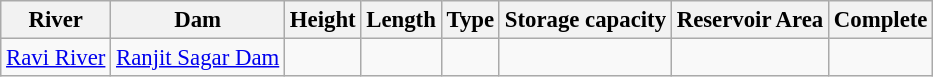<table class="wikitable sortable" style="font-size: 95%;">
<tr>
<th>River</th>
<th>Dam</th>
<th>Height</th>
<th>Length</th>
<th>Type</th>
<th>Storage capacity</th>
<th>Reservoir Area</th>
<th>Complete</th>
</tr>
<tr>
<td><a href='#'>Ravi River</a></td>
<td><a href='#'>Ranjit Sagar Dam</a></td>
<td></td>
<td></td>
<td></td>
<td></td>
<td></td>
<td></td>
</tr>
</table>
